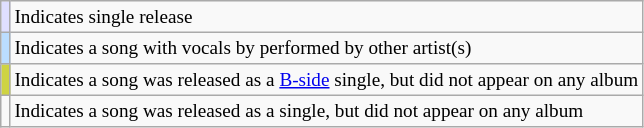<table class="wikitable" style="font-size:80%;">
<tr>
<td style="background:#dfdfff;"></td>
<td>Indicates single release</td>
</tr>
<tr>
<td style="background:#bdf;"> </td>
<td>Indicates a song with vocals by performed by other artist(s)</td>
</tr>
<tr>
<td style="background:#ced343;"> </td>
<td>Indicates a song was released as a <a href='#'>B-side</a> single, but did not appear on any album</td>
</tr>
<tr>
<td></td>
<td>Indicates a song was released as a single, but did not appear on any album</td>
</tr>
</table>
